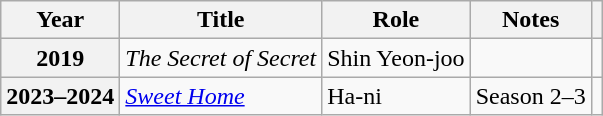<table class="wikitable plainrowheaders">
<tr>
<th scope="col">Year</th>
<th scope="col">Title</th>
<th scope="col">Role</th>
<th scope="col">Notes</th>
<th scope="col"></th>
</tr>
<tr>
<th scope="row">2019</th>
<td><em>The Secret of Secret</em></td>
<td>Shin Yeon-joo</td>
<td></td>
<td style="text-align:center"></td>
</tr>
<tr>
<th scope="row">2023–2024</th>
<td><em><a href='#'>Sweet Home</a></em></td>
<td>Ha-ni</td>
<td>Season 2–3</td>
<td style="text-align:center"></td>
</tr>
</table>
